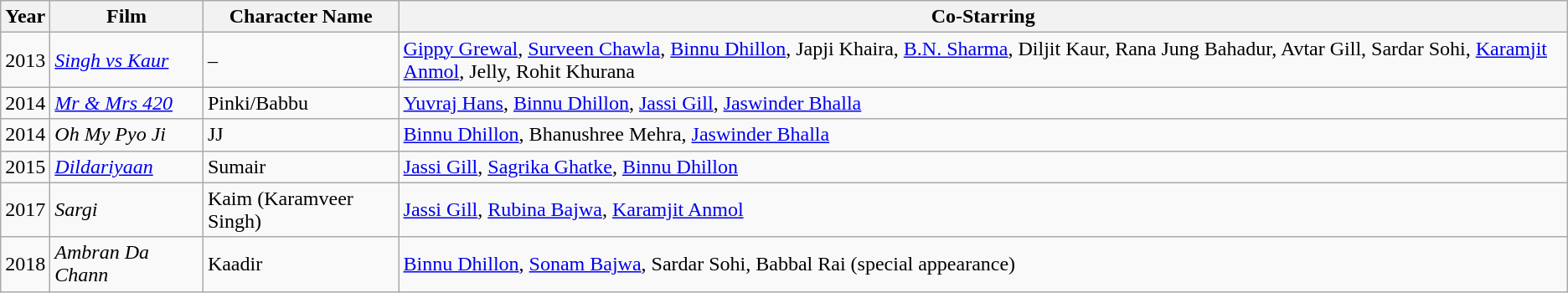<table class="wikitable">
<tr>
<th>Year</th>
<th>Film</th>
<th>Character Name</th>
<th>Co-Starring</th>
</tr>
<tr>
<td>2013</td>
<td><em><a href='#'>Singh vs Kaur</a></em></td>
<td>–</td>
<td><a href='#'>Gippy Grewal</a>, <a href='#'>Surveen Chawla</a>, <a href='#'>Binnu Dhillon</a>, Japji Khaira, <a href='#'>B.N. Sharma</a>, Diljit Kaur, Rana Jung Bahadur, Avtar Gill, Sardar Sohi, <a href='#'>Karamjit Anmol</a>, Jelly, Rohit Khurana</td>
</tr>
<tr>
<td>2014</td>
<td><em><a href='#'>Mr & Mrs 420</a></em></td>
<td>Pinki/Babbu</td>
<td><a href='#'>Yuvraj Hans</a>, <a href='#'>Binnu Dhillon</a>, <a href='#'>Jassi Gill</a>, <a href='#'>Jaswinder Bhalla</a></td>
</tr>
<tr>
<td>2014</td>
<td><em>Oh My Pyo Ji</em></td>
<td>JJ</td>
<td><a href='#'>Binnu Dhillon</a>, Bhanushree Mehra, <a href='#'>Jaswinder Bhalla</a></td>
</tr>
<tr>
<td>2015</td>
<td><em><a href='#'>Dildariyaan</a></em></td>
<td>Sumair</td>
<td><a href='#'>Jassi Gill</a>, <a href='#'>Sagrika Ghatke</a>,  <a href='#'>Binnu Dhillon</a></td>
</tr>
<tr>
<td>2017</td>
<td><em>Sargi</em></td>
<td>Kaim (Karamveer Singh)</td>
<td><a href='#'>Jassi Gill</a>, <a href='#'>Rubina Bajwa</a>, <a href='#'>Karamjit Anmol</a></td>
</tr>
<tr>
<td>2018</td>
<td><em>Ambran Da Chann</em></td>
<td>Kaadir</td>
<td><a href='#'>Binnu Dhillon</a>, <a href='#'>Sonam Bajwa</a>,  Sardar Sohi, Babbal Rai (special appearance)</td>
</tr>
</table>
